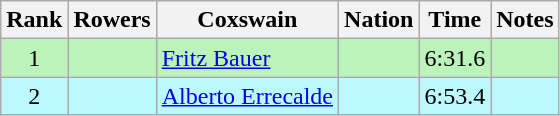<table class="wikitable sortable" style="text-align:center">
<tr>
<th>Rank</th>
<th>Rowers</th>
<th>Coxswain</th>
<th>Nation</th>
<th>Time</th>
<th>Notes</th>
</tr>
<tr bgcolor=bbf3bb>
<td>1</td>
<td align=left></td>
<td align=left><a href='#'>Fritz Bauer</a></td>
<td align=left></td>
<td>6:31.6</td>
<td></td>
</tr>
<tr bgcolor=bbf9ff>
<td>2</td>
<td align=left></td>
<td align=left><a href='#'>Alberto Errecalde</a></td>
<td align=left></td>
<td>6:53.4</td>
<td></td>
</tr>
</table>
